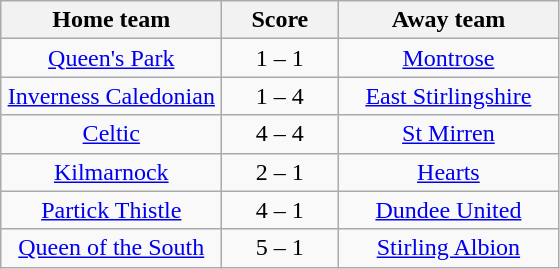<table class="wikitable" style="text-align: center">
<tr>
<th width=140>Home team</th>
<th width=70>Score</th>
<th width=140>Away team</th>
</tr>
<tr>
<td><a href='#'>Queen's Park</a></td>
<td>1 – 1</td>
<td><a href='#'>Montrose</a></td>
</tr>
<tr>
<td><a href='#'>Inverness Caledonian</a></td>
<td>1 – 4</td>
<td><a href='#'>East Stirlingshire</a></td>
</tr>
<tr>
<td><a href='#'>Celtic</a></td>
<td>4 – 4</td>
<td><a href='#'>St Mirren</a></td>
</tr>
<tr>
<td><a href='#'>Kilmarnock</a></td>
<td>2 – 1</td>
<td><a href='#'>Hearts</a></td>
</tr>
<tr>
<td><a href='#'>Partick Thistle</a></td>
<td>4 – 1</td>
<td><a href='#'>Dundee United</a></td>
</tr>
<tr>
<td><a href='#'>Queen of the South</a></td>
<td>5 – 1</td>
<td><a href='#'>Stirling Albion</a></td>
</tr>
</table>
